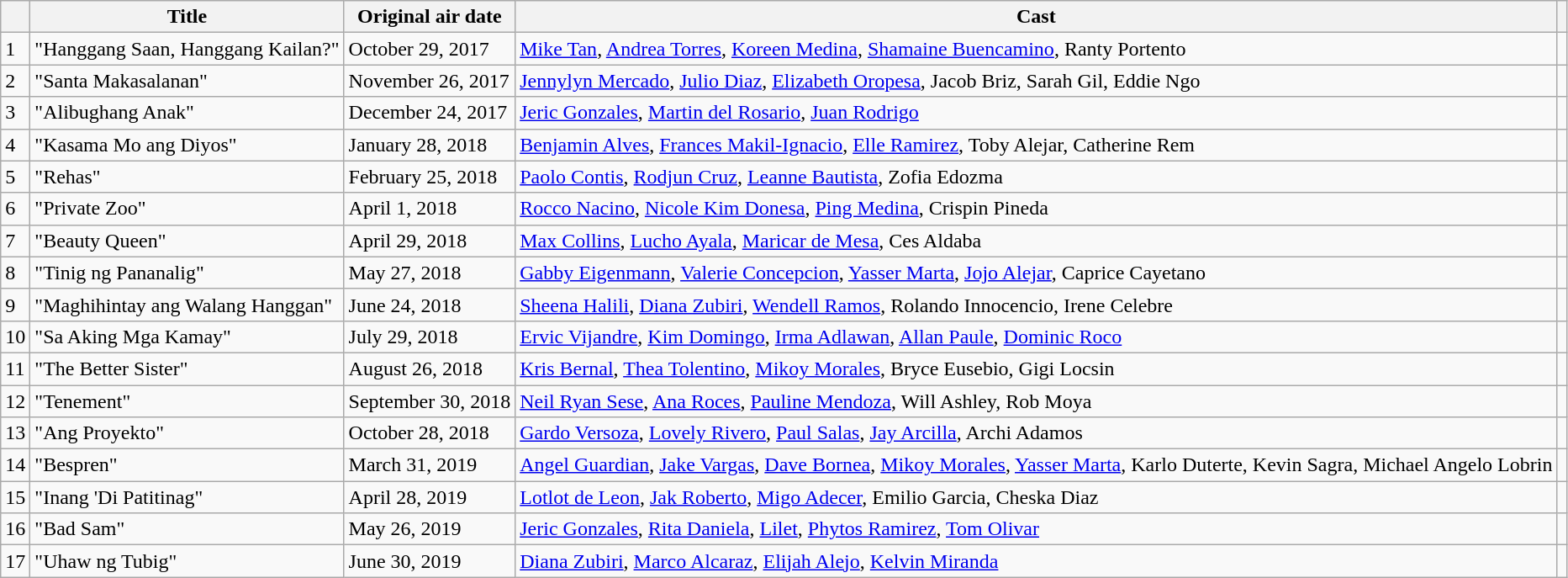<table class="wikitable">
<tr>
<th></th>
<th>Title</th>
<th>Original air date</th>
<th>Cast</th>
<th></th>
</tr>
<tr>
<td>1</td>
<td>"Hanggang Saan, Hanggang Kailan?"</td>
<td>October 29, 2017</td>
<td><a href='#'>Mike Tan</a>, <a href='#'>Andrea Torres</a>, <a href='#'>Koreen Medina</a>, <a href='#'>Shamaine Buencamino</a>, Ranty Portento</td>
<td></td>
</tr>
<tr>
<td>2</td>
<td>"Santa Makasalanan"</td>
<td>November 26, 2017</td>
<td><a href='#'>Jennylyn Mercado</a>, <a href='#'>Julio Diaz</a>, <a href='#'>Elizabeth Oropesa</a>, Jacob Briz, Sarah Gil, Eddie Ngo</td>
<td></td>
</tr>
<tr>
<td>3</td>
<td>"Alibughang Anak"</td>
<td>December 24, 2017</td>
<td><a href='#'>Jeric Gonzales</a>, <a href='#'>Martin del Rosario</a>, <a href='#'>Juan Rodrigo</a></td>
<td></td>
</tr>
<tr>
<td>4</td>
<td>"Kasama Mo ang Diyos"</td>
<td>January 28, 2018</td>
<td><a href='#'>Benjamin Alves</a>, <a href='#'>Frances Makil-Ignacio</a>, <a href='#'>Elle Ramirez</a>, Toby Alejar, Catherine Rem</td>
<td></td>
</tr>
<tr>
<td>5</td>
<td>"Rehas"</td>
<td>February 25, 2018</td>
<td><a href='#'>Paolo Contis</a>, <a href='#'>Rodjun Cruz</a>, <a href='#'>Leanne Bautista</a>, Zofia Edozma</td>
<td></td>
</tr>
<tr>
<td>6</td>
<td>"Private Zoo"</td>
<td>April 1, 2018</td>
<td><a href='#'>Rocco Nacino</a>, <a href='#'>Nicole Kim Donesa</a>, <a href='#'>Ping Medina</a>, Crispin Pineda</td>
<td></td>
</tr>
<tr>
<td>7</td>
<td>"Beauty Queen"</td>
<td>April 29, 2018</td>
<td><a href='#'>Max Collins</a>, <a href='#'>Lucho Ayala</a>, <a href='#'>Maricar de Mesa</a>, Ces Aldaba</td>
<td></td>
</tr>
<tr>
<td>8</td>
<td>"Tinig ng Pananalig"</td>
<td>May 27, 2018</td>
<td><a href='#'>Gabby Eigenmann</a>, <a href='#'>Valerie Concepcion</a>, <a href='#'>Yasser Marta</a>, <a href='#'>Jojo Alejar</a>, Caprice Cayetano</td>
<td></td>
</tr>
<tr>
<td>9</td>
<td>"Maghihintay ang Walang Hanggan"</td>
<td>June 24, 2018</td>
<td><a href='#'>Sheena Halili</a>, <a href='#'>Diana Zubiri</a>, <a href='#'>Wendell Ramos</a>, Rolando Innocencio, Irene Celebre</td>
<td></td>
</tr>
<tr>
<td>10</td>
<td>"Sa Aking Mga Kamay"</td>
<td>July 29, 2018</td>
<td><a href='#'>Ervic Vijandre</a>, <a href='#'>Kim Domingo</a>, <a href='#'>Irma Adlawan</a>, <a href='#'>Allan Paule</a>, <a href='#'>Dominic Roco</a></td>
<td></td>
</tr>
<tr>
<td>11</td>
<td>"The Better Sister"</td>
<td>August 26, 2018</td>
<td><a href='#'>Kris Bernal</a>, <a href='#'>Thea Tolentino</a>, <a href='#'>Mikoy Morales</a>, Bryce Eusebio, Gigi Locsin</td>
<td></td>
</tr>
<tr>
<td>12</td>
<td>"Tenement"</td>
<td>September 30, 2018</td>
<td><a href='#'>Neil Ryan Sese</a>, <a href='#'>Ana Roces</a>, <a href='#'>Pauline Mendoza</a>, Will Ashley, Rob Moya</td>
<td></td>
</tr>
<tr>
<td>13</td>
<td>"Ang Proyekto"</td>
<td>October 28, 2018</td>
<td><a href='#'>Gardo Versoza</a>, <a href='#'>Lovely Rivero</a>, <a href='#'>Paul Salas</a>, <a href='#'>Jay Arcilla</a>, Archi Adamos</td>
<td></td>
</tr>
<tr>
<td>14</td>
<td>"Bespren"</td>
<td>March 31, 2019</td>
<td><a href='#'>Angel Guardian</a>, <a href='#'>Jake Vargas</a>, <a href='#'>Dave Bornea</a>, <a href='#'>Mikoy Morales</a>, <a href='#'>Yasser Marta</a>, Karlo Duterte, Kevin Sagra, Michael Angelo Lobrin</td>
<td></td>
</tr>
<tr>
<td>15</td>
<td>"Inang 'Di Patitinag"</td>
<td>April 28, 2019</td>
<td><a href='#'>Lotlot de Leon</a>, <a href='#'>Jak Roberto</a>, <a href='#'>Migo Adecer</a>, Emilio Garcia, Cheska Diaz</td>
<td></td>
</tr>
<tr>
<td>16</td>
<td>"Bad Sam"</td>
<td>May 26, 2019</td>
<td><a href='#'>Jeric Gonzales</a>, <a href='#'>Rita Daniela</a>, <a href='#'>Lilet</a>, <a href='#'>Phytos Ramirez</a>, <a href='#'>Tom Olivar</a></td>
<td></td>
</tr>
<tr>
<td>17</td>
<td>"Uhaw ng Tubig"</td>
<td>June 30, 2019</td>
<td><a href='#'>Diana Zubiri</a>, <a href='#'>Marco Alcaraz</a>, <a href='#'>Elijah Alejo</a>, <a href='#'>Kelvin Miranda</a></td>
<td></td>
</tr>
</table>
